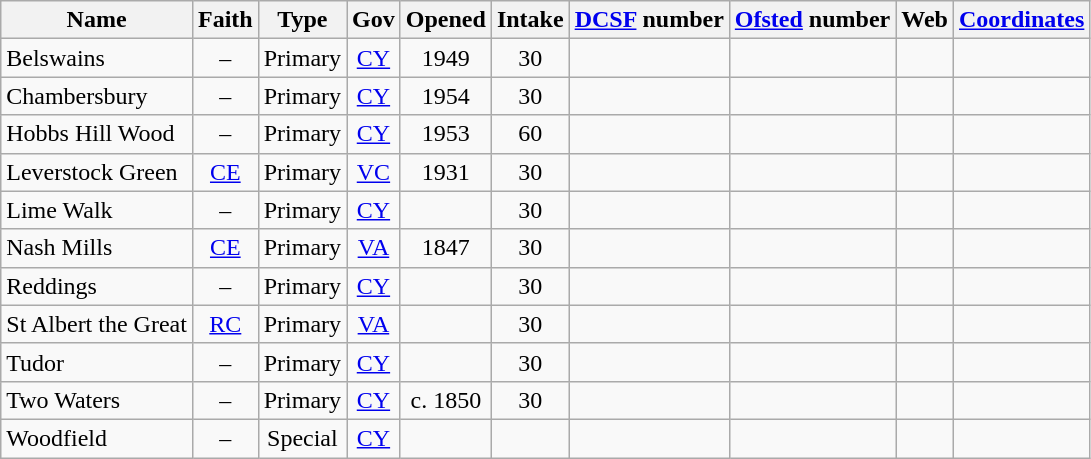<table class="wikitable" style="text-align:center">
<tr>
<th>Name</th>
<th>Faith</th>
<th>Type</th>
<th>Gov</th>
<th>Opened</th>
<th>Intake</th>
<th><a href='#'>DCSF</a> number</th>
<th><a href='#'>Ofsted</a> number</th>
<th>Web</th>
<th><a href='#'>Coordinates</a></th>
</tr>
<tr>
<td align="left">Belswains</td>
<td>–</td>
<td>Primary</td>
<td><a href='#'>CY</a></td>
<td>1949</td>
<td>30</td>
<td></td>
<td></td>
<td></td>
<td></td>
</tr>
<tr>
<td align="left">Chambersbury</td>
<td>–</td>
<td>Primary</td>
<td><a href='#'>CY</a></td>
<td>1954</td>
<td>30</td>
<td></td>
<td></td>
<td></td>
<td></td>
</tr>
<tr>
<td align="left">Hobbs Hill Wood</td>
<td>–</td>
<td>Primary</td>
<td><a href='#'>CY</a></td>
<td>1953</td>
<td>60</td>
<td></td>
<td></td>
<td></td>
<td></td>
</tr>
<tr>
<td align="left">Leverstock Green</td>
<td><a href='#'>CE</a></td>
<td>Primary</td>
<td><a href='#'>VC</a></td>
<td>1931</td>
<td>30</td>
<td></td>
<td></td>
<td></td>
<td></td>
</tr>
<tr>
<td align="left">Lime Walk</td>
<td>–</td>
<td>Primary</td>
<td><a href='#'>CY</a></td>
<td></td>
<td>30</td>
<td></td>
<td></td>
<td></td>
<td></td>
</tr>
<tr>
<td align="left">Nash Mills</td>
<td><a href='#'>CE</a></td>
<td>Primary</td>
<td><a href='#'>VA</a></td>
<td>1847</td>
<td>30</td>
<td></td>
<td></td>
<td></td>
<td></td>
</tr>
<tr>
<td align="left">Reddings</td>
<td>–</td>
<td>Primary</td>
<td><a href='#'>CY</a></td>
<td></td>
<td>30</td>
<td></td>
<td></td>
<td></td>
<td></td>
</tr>
<tr>
<td align="left">St Albert the Great</td>
<td><a href='#'>RC</a></td>
<td>Primary</td>
<td><a href='#'>VA</a></td>
<td></td>
<td>30</td>
<td></td>
<td></td>
<td></td>
<td></td>
</tr>
<tr>
<td align="left">Tudor</td>
<td>–</td>
<td>Primary</td>
<td><a href='#'>CY</a></td>
<td></td>
<td>30</td>
<td></td>
<td></td>
<td></td>
<td></td>
</tr>
<tr>
<td align="left">Two Waters</td>
<td>–</td>
<td>Primary</td>
<td><a href='#'>CY</a></td>
<td>c. 1850</td>
<td>30</td>
<td></td>
<td></td>
<td></td>
<td></td>
</tr>
<tr>
<td align="left">Woodfield</td>
<td>–</td>
<td>Special</td>
<td><a href='#'>CY</a></td>
<td></td>
<td></td>
<td></td>
<td></td>
<td></td>
<td></td>
</tr>
</table>
